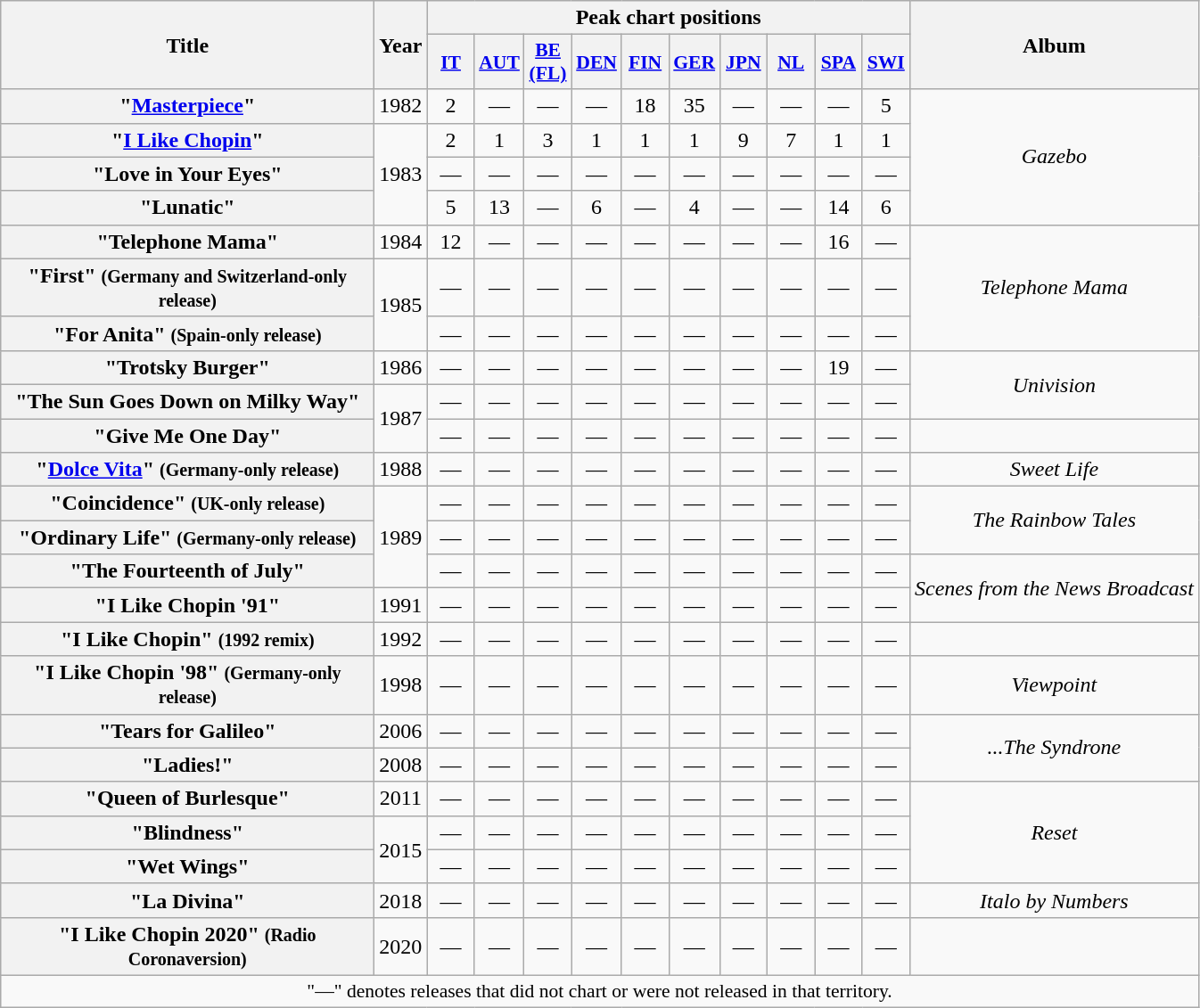<table class="wikitable plainrowheaders" style="text-align:center;">
<tr>
<th rowspan="2" scope="col" style="width:17em;">Title</th>
<th rowspan="2" scope="col" style="width:2em;">Year</th>
<th colspan="10">Peak chart positions</th>
<th rowspan="2">Album</th>
</tr>
<tr>
<th scope="col" style="width:2em;font-size:90%;"><a href='#'>IT</a><br></th>
<th scope="col" style="width:2em;font-size:90%;"><a href='#'>AUT</a><br></th>
<th scope="col" style="width:2em;font-size:90%;"><a href='#'>BE (FL)</a><br></th>
<th scope="col" style="width:2em;font-size:90%;"><a href='#'>DEN</a><br></th>
<th scope="col" style="width:2em;font-size:90%;"><a href='#'>FIN</a><br></th>
<th scope="col" style="width:2em;font-size:90%;"><a href='#'>GER</a><br></th>
<th scope="col" style="width:2em;font-size:90%;"><a href='#'>JPN</a><br></th>
<th scope="col" style="width:2em;font-size:90%;"><a href='#'>NL</a><br></th>
<th scope="col" style="width:2em;font-size:90%;"><a href='#'>SPA</a><br></th>
<th scope="col" style="width:2em;font-size:90%;"><a href='#'>SWI</a><br></th>
</tr>
<tr>
<th scope="row">"<a href='#'>Masterpiece</a>"</th>
<td>1982</td>
<td>2</td>
<td>—</td>
<td>—</td>
<td>—</td>
<td>18</td>
<td>35</td>
<td>—</td>
<td>—</td>
<td>—</td>
<td>5</td>
<td rowspan="4"><em>Gazebo</em></td>
</tr>
<tr>
<th scope="row">"<a href='#'>I Like Chopin</a>"</th>
<td rowspan="3">1983</td>
<td>2</td>
<td>1</td>
<td>3</td>
<td>1</td>
<td>1</td>
<td>1</td>
<td>9</td>
<td>7</td>
<td>1</td>
<td>1</td>
</tr>
<tr>
<th scope="row">"Love in Your Eyes"</th>
<td>—</td>
<td>—</td>
<td>—</td>
<td>—</td>
<td>—</td>
<td>—</td>
<td>—</td>
<td>—</td>
<td>—</td>
<td>—</td>
</tr>
<tr>
<th scope="row">"Lunatic"</th>
<td>5</td>
<td>13</td>
<td>—</td>
<td>6</td>
<td>—</td>
<td>4</td>
<td>—</td>
<td>—</td>
<td>14</td>
<td>6</td>
</tr>
<tr>
<th scope="row">"Telephone Mama"</th>
<td>1984</td>
<td>12</td>
<td>—</td>
<td>—</td>
<td>—</td>
<td>—</td>
<td>—</td>
<td>—</td>
<td>—</td>
<td>16</td>
<td>—</td>
<td rowspan="3"><em>Telephone Mama</em></td>
</tr>
<tr>
<th scope="row">"First" <small>(Germany and Switzerland-only release)</small></th>
<td rowspan="2">1985</td>
<td>—</td>
<td>—</td>
<td>—</td>
<td>—</td>
<td>—</td>
<td>—</td>
<td>—</td>
<td>—</td>
<td>—</td>
<td>—</td>
</tr>
<tr>
<th scope="row">"For Anita" <small>(Spain-only release)</small></th>
<td>—</td>
<td>—</td>
<td>—</td>
<td>—</td>
<td>—</td>
<td>—</td>
<td>—</td>
<td>—</td>
<td>—</td>
<td>—</td>
</tr>
<tr>
<th scope="row">"Trotsky Burger"</th>
<td>1986</td>
<td>—</td>
<td>—</td>
<td>—</td>
<td>—</td>
<td>—</td>
<td>—</td>
<td>—</td>
<td>—</td>
<td>19</td>
<td>—</td>
<td rowspan="2"><em>Univision</em></td>
</tr>
<tr>
<th scope="row">"The Sun Goes Down on Milky Way"</th>
<td rowspan="2">1987</td>
<td>—</td>
<td>—</td>
<td>—</td>
<td>—</td>
<td>—</td>
<td>—</td>
<td>—</td>
<td>—</td>
<td>—</td>
<td>—</td>
</tr>
<tr>
<th scope="row">"Give Me One Day"</th>
<td>—</td>
<td>—</td>
<td>—</td>
<td>—</td>
<td>—</td>
<td>—</td>
<td>—</td>
<td>—</td>
<td>—</td>
<td>—</td>
<td></td>
</tr>
<tr>
<th scope="row">"<a href='#'>Dolce Vita</a>" <small>(Germany-only release)</small></th>
<td>1988</td>
<td>—</td>
<td>—</td>
<td>—</td>
<td>—</td>
<td>—</td>
<td>—</td>
<td>—</td>
<td>—</td>
<td>—</td>
<td>—</td>
<td><em>Sweet Life</em></td>
</tr>
<tr>
<th scope="row">"Coincidence" <small>(UK-only release)</small></th>
<td rowspan="3">1989</td>
<td>—</td>
<td>—</td>
<td>—</td>
<td>—</td>
<td>—</td>
<td>—</td>
<td>—</td>
<td>—</td>
<td>—</td>
<td>—</td>
<td rowspan="2"><em>The Rainbow Tales</em></td>
</tr>
<tr>
<th scope="row">"Ordinary Life" <small>(Germany-only release)</small></th>
<td>—</td>
<td>—</td>
<td>—</td>
<td>—</td>
<td>—</td>
<td>—</td>
<td>—</td>
<td>—</td>
<td>—</td>
<td>—</td>
</tr>
<tr>
<th scope="row">"The Fourteenth of July"</th>
<td>—</td>
<td>—</td>
<td>—</td>
<td>—</td>
<td>—</td>
<td>—</td>
<td>—</td>
<td>—</td>
<td>—</td>
<td>—</td>
<td rowspan="2"><em>Scenes from the News Broadcast</em></td>
</tr>
<tr>
<th scope="row">"I Like Chopin '91"</th>
<td>1991</td>
<td>—</td>
<td>—</td>
<td>—</td>
<td>—</td>
<td>—</td>
<td>—</td>
<td>—</td>
<td>—</td>
<td>—</td>
<td>—</td>
</tr>
<tr>
<th scope="row">"I Like Chopin" <small>(1992 remix)</small></th>
<td>1992</td>
<td>—</td>
<td>—</td>
<td>—</td>
<td>—</td>
<td>—</td>
<td>—</td>
<td>—</td>
<td>—</td>
<td>—</td>
<td>—</td>
<td></td>
</tr>
<tr>
<th scope="row">"I Like Chopin '98" <small>(Germany-only release)</small></th>
<td>1998</td>
<td>—</td>
<td>—</td>
<td>—</td>
<td>—</td>
<td>—</td>
<td>—</td>
<td>—</td>
<td>—</td>
<td>—</td>
<td>—</td>
<td><em>Viewpoint</em></td>
</tr>
<tr>
<th scope="row">"Tears for Galileo"</th>
<td>2006</td>
<td>—</td>
<td>—</td>
<td>—</td>
<td>—</td>
<td>—</td>
<td>—</td>
<td>—</td>
<td>—</td>
<td>—</td>
<td>—</td>
<td rowspan="2"><em>...The Syndrone</em></td>
</tr>
<tr>
<th scope="row">"Ladies!"</th>
<td>2008</td>
<td>—</td>
<td>—</td>
<td>—</td>
<td>—</td>
<td>—</td>
<td>—</td>
<td>—</td>
<td>—</td>
<td>—</td>
<td>—</td>
</tr>
<tr>
<th scope="row">"Queen of Burlesque"</th>
<td>2011</td>
<td>—</td>
<td>—</td>
<td>—</td>
<td>—</td>
<td>—</td>
<td>—</td>
<td>—</td>
<td>—</td>
<td>—</td>
<td>—</td>
<td rowspan="3"><em>Reset</em></td>
</tr>
<tr>
<th scope="row">"Blindness"</th>
<td rowspan="2">2015</td>
<td>—</td>
<td>—</td>
<td>—</td>
<td>—</td>
<td>—</td>
<td>—</td>
<td>—</td>
<td>—</td>
<td>—</td>
<td>—</td>
</tr>
<tr>
<th scope="row">"Wet Wings"</th>
<td>—</td>
<td>—</td>
<td>—</td>
<td>—</td>
<td>—</td>
<td>—</td>
<td>—</td>
<td>—</td>
<td>—</td>
<td>—</td>
</tr>
<tr>
<th scope="row">"La Divina"</th>
<td>2018</td>
<td>—</td>
<td>—</td>
<td>—</td>
<td>—</td>
<td>—</td>
<td>—</td>
<td>—</td>
<td>—</td>
<td>—</td>
<td>—</td>
<td><em>Italo by Numbers</em></td>
</tr>
<tr>
<th scope="row">"I Like Chopin 2020" <small>(Radio Coronaversion)</small></th>
<td>2020</td>
<td>—</td>
<td>—</td>
<td>—</td>
<td>—</td>
<td>—</td>
<td>—</td>
<td>—</td>
<td>—</td>
<td>—</td>
<td>—</td>
<td></td>
</tr>
<tr>
<td colspan="13" style="font-size:90%">"—" denotes releases that did not chart or were not released in that territory.</td>
</tr>
</table>
